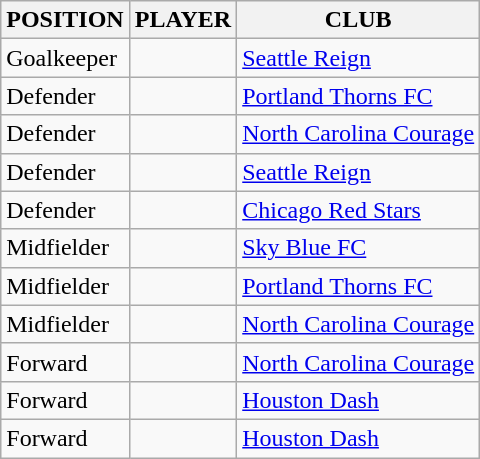<table class="wikitable sortable">
<tr>
<th>POSITION</th>
<th>PLAYER</th>
<th>CLUB</th>
</tr>
<tr>
<td>Goalkeeper</td>
<td> </td>
<td><a href='#'>Seattle Reign</a></td>
</tr>
<tr>
<td>Defender</td>
<td> </td>
<td><a href='#'>Portland Thorns FC</a></td>
</tr>
<tr>
<td>Defender</td>
<td> </td>
<td><a href='#'>North Carolina Courage</a></td>
</tr>
<tr>
<td>Defender</td>
<td> </td>
<td><a href='#'>Seattle Reign</a></td>
</tr>
<tr>
<td>Defender</td>
<td> </td>
<td><a href='#'>Chicago Red Stars</a></td>
</tr>
<tr>
<td>Midfielder</td>
<td> </td>
<td><a href='#'>Sky Blue FC</a></td>
</tr>
<tr>
<td>Midfielder</td>
<td> </td>
<td><a href='#'>Portland Thorns FC</a></td>
</tr>
<tr>
<td>Midfielder</td>
<td> </td>
<td><a href='#'>North Carolina Courage</a></td>
</tr>
<tr>
<td>Forward</td>
<td> </td>
<td><a href='#'>North Carolina Courage</a></td>
</tr>
<tr>
<td>Forward</td>
<td> </td>
<td><a href='#'>Houston Dash</a></td>
</tr>
<tr>
<td>Forward</td>
<td> </td>
<td><a href='#'>Houston Dash</a></td>
</tr>
</table>
